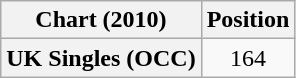<table class="wikitable plainrowheaders" style="text-align:center">
<tr>
<th scope="col">Chart (2010)</th>
<th scope="col">Position</th>
</tr>
<tr>
<th scope="row">UK Singles (OCC)</th>
<td>164</td>
</tr>
</table>
